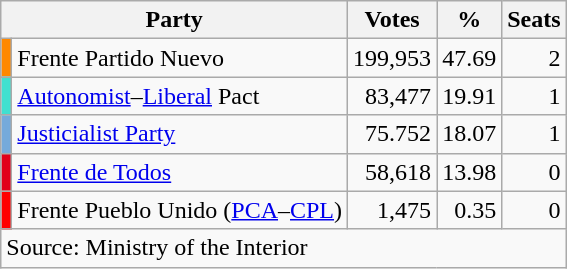<table class=wikitable style=text-align:right>
<tr>
<th colspan=2>Party</th>
<th>Votes</th>
<th>%</th>
<th>Seats</th>
</tr>
<tr>
<td bgcolor=#FF8800></td>
<td align=left>Frente Partido Nuevo</td>
<td>199,953</td>
<td>47.69</td>
<td>2</td>
</tr>
<tr>
<td bgcolor=#40e0d0></td>
<td align=left><a href='#'>Autonomist</a>–<a href='#'>Liberal</a> Pact</td>
<td>83,477</td>
<td>19.91</td>
<td>1</td>
</tr>
<tr>
<td bgcolor=#75AADB></td>
<td align=left><a href='#'>Justicialist Party</a></td>
<td>75.752</td>
<td>18.07</td>
<td>1</td>
</tr>
<tr>
<td bgcolor=#E10019></td>
<td align=left><a href='#'>Frente de Todos</a></td>
<td>58,618</td>
<td>13.98</td>
<td>0</td>
</tr>
<tr>
<td bgcolor=red></td>
<td align=left>Frente Pueblo Unido (<a href='#'>PCA</a>–<a href='#'>CPL</a>)</td>
<td>1,475</td>
<td>0.35</td>
<td>0</td>
</tr>
<tr>
<td colspan="5" align="left">Source: Ministry of the Interior</td>
</tr>
</table>
